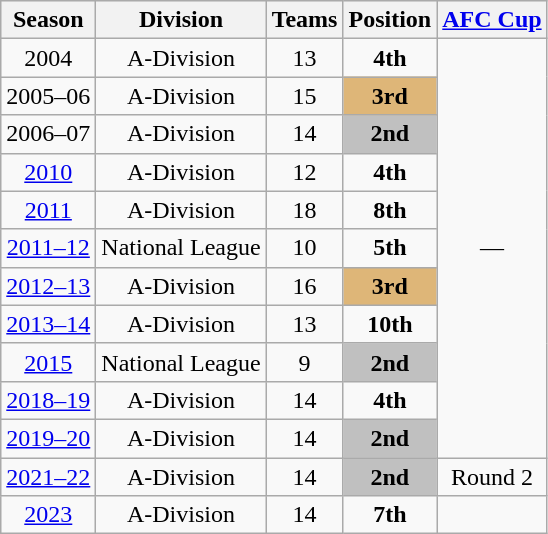<table class="wikitable" style="text-align:center">
<tr style="background:#efefef;">
<th>Season</th>
<th>Division</th>
<th>Teams</th>
<th>Position</th>
<th><a href='#'>AFC Cup</a></th>
</tr>
<tr>
<td>2004</td>
<td>A-Division</td>
<td>13</td>
<td><strong>4th</strong></td>
<td rowspan="11">—</td>
</tr>
<tr>
<td>2005–06</td>
<td>A-Division</td>
<td>15</td>
<td bgcolor=#deb678><strong>3rd</strong></td>
</tr>
<tr>
<td>2006–07</td>
<td>A-Division</td>
<td>14</td>
<td style="background:silver;"><strong>2nd</strong></td>
</tr>
<tr>
<td><a href='#'>2010</a></td>
<td>A-Division</td>
<td>12</td>
<td><strong>4th</strong></td>
</tr>
<tr>
<td><a href='#'>2011</a></td>
<td>A-Division</td>
<td>18</td>
<td><strong>8th</strong></td>
</tr>
<tr>
<td><a href='#'>2011–12</a></td>
<td>National League</td>
<td>10</td>
<td><strong>5th</strong></td>
</tr>
<tr>
<td><a href='#'>2012–13</a></td>
<td>A-Division</td>
<td>16</td>
<td bgcolor=#deb678><strong>3rd</strong></td>
</tr>
<tr>
<td><a href='#'>2013–14</a></td>
<td>A-Division</td>
<td>13</td>
<td><strong>10th</strong></td>
</tr>
<tr>
<td><a href='#'>2015</a></td>
<td>National League</td>
<td>9</td>
<td style="background:silver;"><strong>2nd</strong></td>
</tr>
<tr>
<td><a href='#'>2018–19</a></td>
<td>A-Division</td>
<td>14</td>
<td><strong>4th</strong></td>
</tr>
<tr>
<td><a href='#'>2019–20</a></td>
<td>A-Division</td>
<td>14</td>
<td style="background:silver;"><strong>2nd</strong></td>
</tr>
<tr>
<td><a href='#'>2021–22</a></td>
<td>A-Division</td>
<td>14</td>
<td style="background:silver;"><strong>2nd</strong></td>
<td>Round 2</td>
</tr>
<tr>
<td><a href='#'>2023</a></td>
<td>A-Division</td>
<td>14</td>
<td><strong>7th</strong></td>
</tr>
</table>
